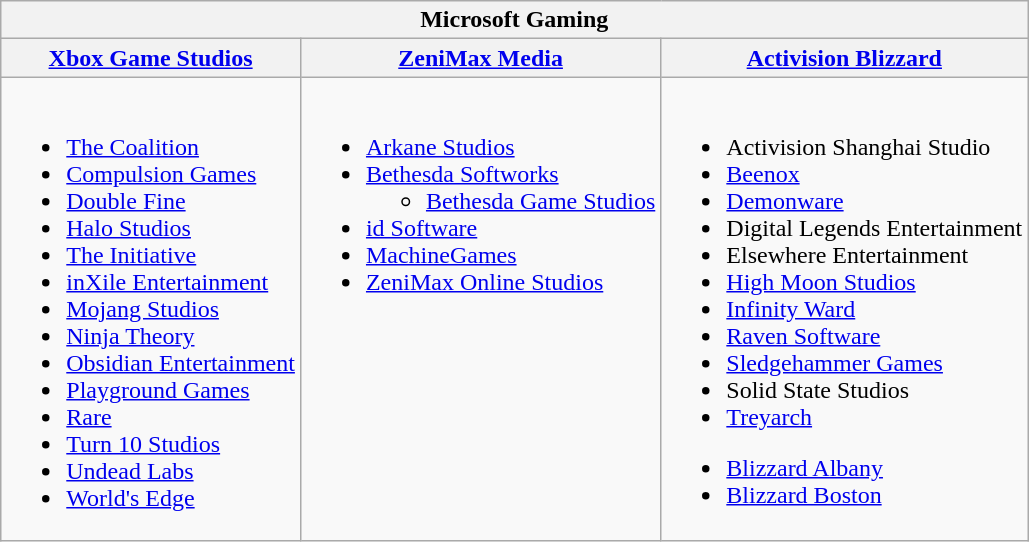<table class="wikitable plainrowheaders">
<tr>
<th scope="col" colspan="3">Microsoft Gaming</th>
</tr>
<tr>
<th><a href='#'>Xbox Game Studios</a></th>
<th><a href='#'>ZeniMax Media</a></th>
<th><a href='#'>Activision Blizzard</a></th>
</tr>
<tr>
<td style="vertical-align: top;"><br><ul><li><a href='#'>The Coalition</a></li><li><a href='#'>Compulsion Games</a></li><li><a href='#'>Double Fine</a></li><li><a href='#'>Halo Studios</a></li><li><a href='#'>The Initiative</a></li><li><a href='#'>inXile Entertainment</a></li><li><a href='#'>Mojang Studios</a></li><li><a href='#'>Ninja Theory</a></li><li><a href='#'>Obsidian Entertainment</a></li><li><a href='#'>Playground Games</a></li><li><a href='#'>Rare</a></li><li><a href='#'>Turn 10 Studios</a></li><li><a href='#'>Undead Labs</a></li><li><a href='#'>World's Edge</a></li></ul></td>
<td style="vertical-align: top;"><br><ul><li><a href='#'>Arkane Studios</a></li><li><a href='#'>Bethesda Softworks</a><ul><li><a href='#'>Bethesda Game Studios</a></li></ul></li><li><a href='#'>id Software</a></li><li><a href='#'>MachineGames</a></li><li><a href='#'>ZeniMax Online Studios</a></li></ul></td>
<td style="vertical-align: top;"><br><ul><li>Activision Shanghai Studio</li><li><a href='#'>Beenox</a></li><li><a href='#'>Demonware</a></li><li>Digital Legends Entertainment</li><li>Elsewhere Entertainment</li><li><a href='#'>High Moon Studios</a></li><li><a href='#'>Infinity Ward</a></li><li><a href='#'>Raven Software</a></li><li><a href='#'>Sledgehammer Games</a></li><li>Solid State Studios</li><li><a href='#'>Treyarch</a></li></ul><ul><li><a href='#'>Blizzard Albany</a></li><li><a href='#'>Blizzard Boston</a></li></ul></td>
</tr>
</table>
